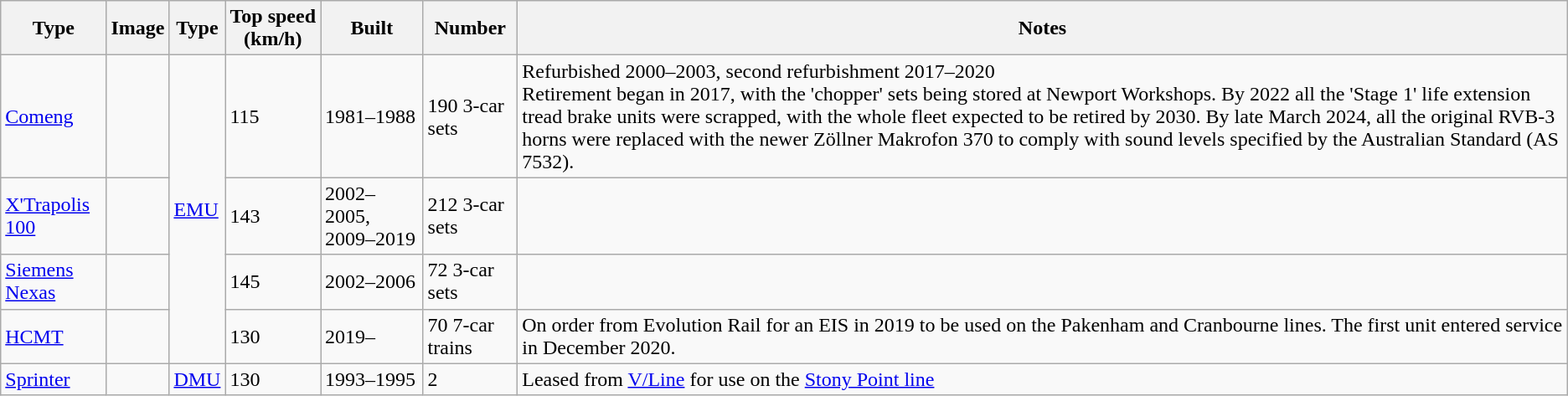<table class="wikitable sortable">
<tr>
<th>Type</th>
<th>Image</th>
<th>Type</th>
<th>Top speed (km/h)</th>
<th>Built</th>
<th>Number</th>
<th>Notes</th>
</tr>
<tr>
<td><a href='#'>Comeng</a></td>
<td></td>
<td rowspan="4"><a href='#'>EMU</a></td>
<td>115</td>
<td>1981–1988</td>
<td>190 3-car sets</td>
<td>Refurbished 2000–2003, second refurbishment 2017–2020<br>Retirement began in 2017, with the 'chopper' sets being stored at Newport Workshops. By 2022 all the 'Stage 1' life extension tread brake units were scrapped, with the whole fleet expected to be retired by 2030. By late March 2024, all the original RVB-3 horns were replaced with the newer Zöllner Makrofon 370 to comply with sound levels specified by the Australian Standard (AS 7532).</td>
</tr>
<tr>
<td><a href='#'>X'Trapolis 100</a></td>
<td></td>
<td>143</td>
<td>2002–2005, 2009–2019</td>
<td>212 3-car sets</td>
<td></td>
</tr>
<tr>
<td><a href='#'>Siemens Nexas</a></td>
<td></td>
<td>145</td>
<td>2002–2006</td>
<td>72 3-car sets</td>
<td></td>
</tr>
<tr>
<td><a href='#'>HCMT</a></td>
<td></td>
<td>130</td>
<td>2019–</td>
<td>70 7-car trains</td>
<td>On order from Evolution Rail for an EIS in 2019 to be used on the Pakenham and Cranbourne lines. The first unit entered service in December 2020.</td>
</tr>
<tr>
<td><a href='#'>Sprinter</a></td>
<td></td>
<td><a href='#'>DMU</a></td>
<td>130</td>
<td>1993–1995</td>
<td>2</td>
<td>Leased from <a href='#'>V/Line</a> for use on the <a href='#'>Stony Point line</a></td>
</tr>
</table>
